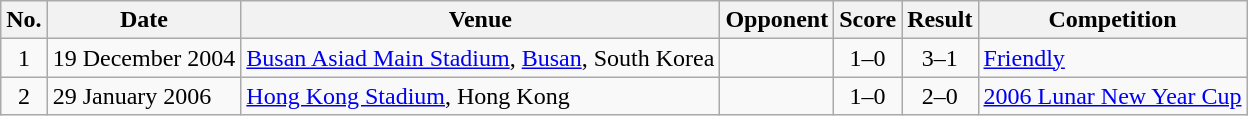<table class="wikitable sortable">
<tr>
<th>No.</th>
<th>Date</th>
<th>Venue</th>
<th>Opponent</th>
<th>Score</th>
<th>Result</th>
<th>Competition</th>
</tr>
<tr>
<td align=center>1</td>
<td>19 December 2004</td>
<td><a href='#'>Busan Asiad Main Stadium</a>, <a href='#'>Busan</a>, South Korea</td>
<td></td>
<td align=center>1–0</td>
<td align=center>3–1</td>
<td><a href='#'>Friendly</a></td>
</tr>
<tr>
<td align=center>2</td>
<td>29 January 2006</td>
<td><a href='#'>Hong Kong Stadium</a>, Hong Kong</td>
<td></td>
<td align=center>1–0</td>
<td align=center>2–0</td>
<td><a href='#'>2006 Lunar New Year Cup</a></td>
</tr>
</table>
